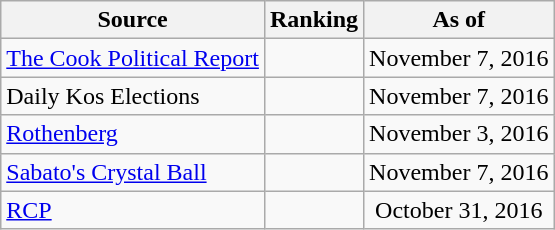<table class="wikitable" style="text-align:center">
<tr>
<th>Source</th>
<th>Ranking</th>
<th>As of</th>
</tr>
<tr>
<td align=left><a href='#'>The Cook Political Report</a></td>
<td></td>
<td>November 7, 2016</td>
</tr>
<tr>
<td align=left>Daily Kos Elections</td>
<td></td>
<td>November 7, 2016</td>
</tr>
<tr>
<td align=left><a href='#'>Rothenberg</a></td>
<td></td>
<td>November 3, 2016</td>
</tr>
<tr>
<td align=left><a href='#'>Sabato's Crystal Ball</a></td>
<td></td>
<td>November 7, 2016</td>
</tr>
<tr>
<td align="left"><a href='#'>RCP</a></td>
<td></td>
<td>October 31, 2016</td>
</tr>
</table>
